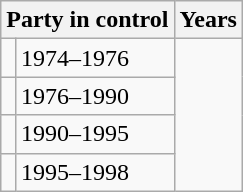<table class="wikitable">
<tr>
<th colspan="2">Party in control</th>
<th>Years</th>
</tr>
<tr>
<td></td>
<td>1974–1976</td>
</tr>
<tr>
<td></td>
<td>1976–1990</td>
</tr>
<tr>
<td></td>
<td>1990–1995</td>
</tr>
<tr>
<td></td>
<td>1995–1998</td>
</tr>
</table>
